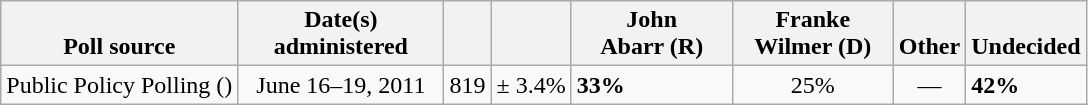<table class="wikitable">
<tr valign= bottom>
<th>Poll source</th>
<th style="width:130px;">Date(s)<br>administered</th>
<th></th>
<th></th>
<th style="width:100px;">John<br>Abarr (R)</th>
<th style="width:100px;">Franke<br>Wilmer (D)</th>
<th>Other</th>
<th>Undecided</th>
</tr>
<tr>
<td>Public Policy Polling ()</td>
<td align=center>June 16–19, 2011</td>
<td align=center>819</td>
<td align=center>± 3.4%</td>
<td><strong>33%</strong></td>
<td align=center>25%</td>
<td align=center>—</td>
<td><strong>42%</strong></td>
</tr>
</table>
